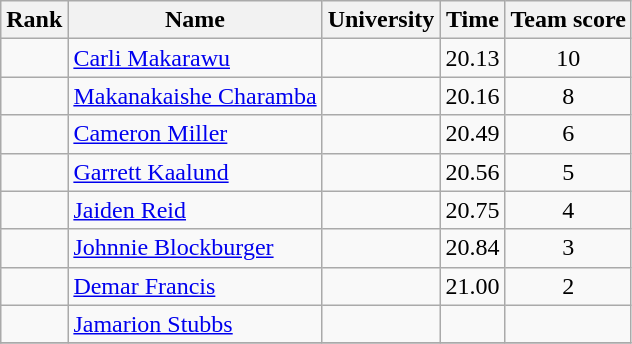<table class="wikitable sortable" style="text-align:center">
<tr>
<th>Rank</th>
<th>Name</th>
<th>University</th>
<th>Time</th>
<th>Team score</th>
</tr>
<tr>
<td></td>
<td align=left><a href='#'>Carli Makarawu</a></td>
<td></td>
<td>20.13</td>
<td>10 </td>
</tr>
<tr>
<td></td>
<td align=left><a href='#'>Makanakaishe Charamba</a></td>
<td></td>
<td>20.16</td>
<td>8</td>
</tr>
<tr>
<td></td>
<td align=left><a href='#'>Cameron Miller</a></td>
<td></td>
<td>20.49</td>
<td>6</td>
</tr>
<tr>
<td></td>
<td align=left><a href='#'>Garrett Kaalund</a></td>
<td></td>
<td>20.56</td>
<td>5</td>
</tr>
<tr>
<td></td>
<td align=left><a href='#'>Jaiden Reid</a></td>
<td></td>
<td>20.75</td>
<td>4</td>
</tr>
<tr>
<td></td>
<td align=left> <a href='#'>Johnnie Blockburger</a></td>
<td></td>
<td>20.84</td>
<td>3</td>
</tr>
<tr>
<td></td>
<td align=left><a href='#'>Demar Francis</a></td>
<td></td>
<td>21.00</td>
<td>2</td>
</tr>
<tr>
<td></td>
<td align="left"><a href='#'>Jamarion Stubbs</a></td>
<td></td>
<td></td>
<td></td>
</tr>
<tr>
</tr>
</table>
